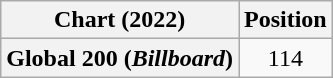<table class="wikitable plainrowheaders" style="text-align:center">
<tr>
<th>Chart (2022)</th>
<th>Position</th>
</tr>
<tr>
<th scope="row">Global 200 (<em>Billboard</em>)</th>
<td>114</td>
</tr>
</table>
